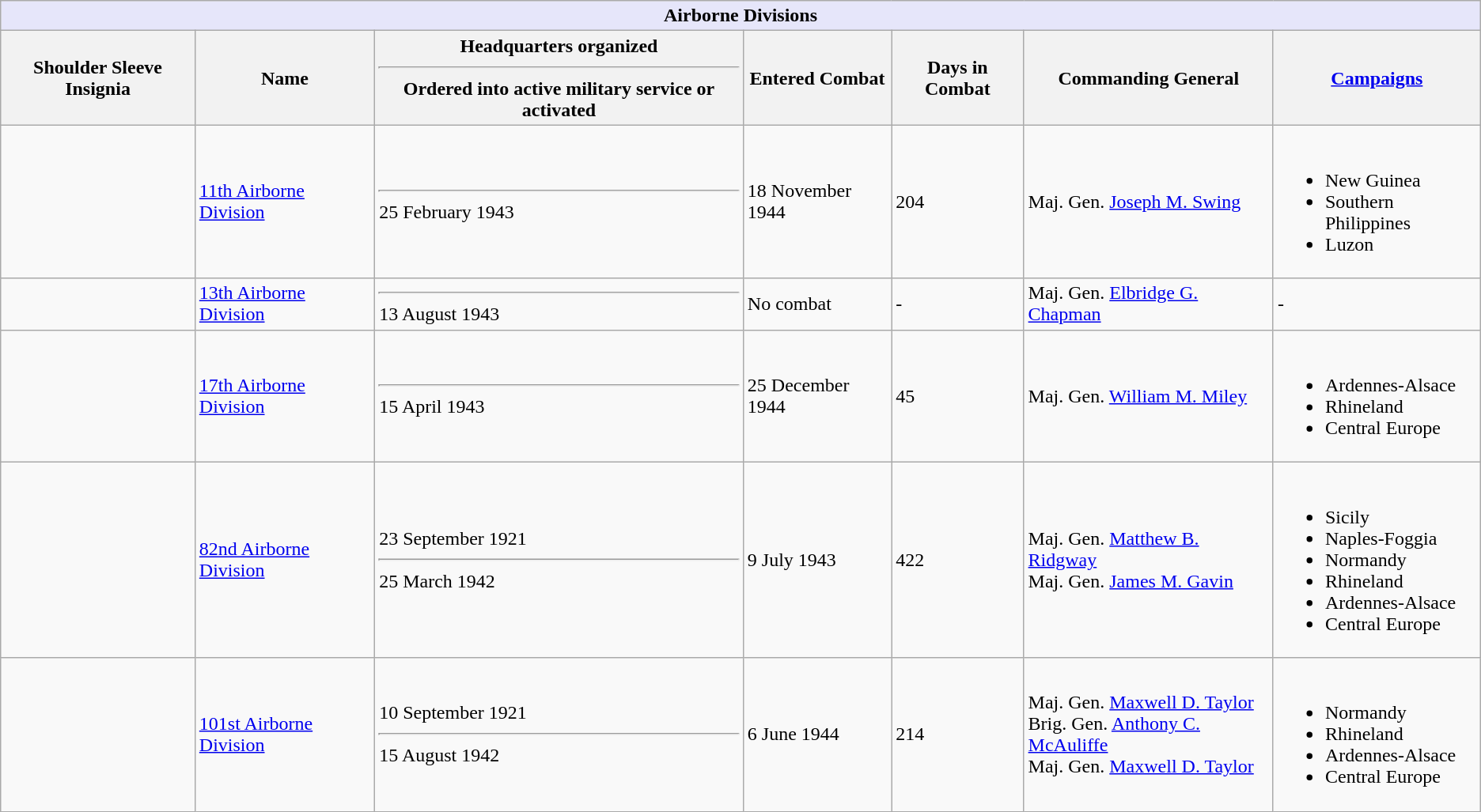<table class="wikitable">
<tr>
<th style="align: center; background: lavender;" colspan="7">Airborne Divisions</th>
</tr>
<tr>
<th style="text-align: center; ">Shoulder Sleeve Insignia</th>
<th style="text-align: center; ">Name</th>
<th style="text-align: center; ">Headquarters organized <hr> Ordered into active military service or activated</th>
<th style="text-align: center; ">Entered Combat</th>
<th style="text-align: center; ">Days in Combat</th>
<th style="text-align: center; ">Commanding General</th>
<th style="text-align: center; "><a href='#'>Campaigns</a></th>
</tr>
<tr>
<td></td>
<td><a href='#'>11th Airborne Division</a></td>
<td><hr> 25 February 1943</td>
<td>18 November 1944</td>
<td>204</td>
<td>Maj. Gen. <a href='#'>Joseph M. Swing</a></td>
<td><br><ul><li>New Guinea</li><li>Southern Philippines</li><li>Luzon</li></ul></td>
</tr>
<tr>
<td></td>
<td><a href='#'>13th Airborne Division</a></td>
<td><hr> 13 August 1943</td>
<td>No combat</td>
<td>-</td>
<td>Maj. Gen. <a href='#'>Elbridge G. Chapman</a></td>
<td>-</td>
</tr>
<tr>
<td></td>
<td><a href='#'>17th Airborne Division</a></td>
<td><hr> 15 April 1943</td>
<td>25 December 1944</td>
<td>45</td>
<td>Maj. Gen. <a href='#'>William M. Miley</a></td>
<td><br><ul><li>Ardennes-Alsace</li><li>Rhineland</li><li>Central Europe</li></ul></td>
</tr>
<tr>
<td></td>
<td><a href='#'>82nd Airborne Division</a></td>
<td>23 September 1921 <hr> 25 March 1942</td>
<td>9 July 1943</td>
<td>422</td>
<td>Maj. Gen. <a href='#'>Matthew B. Ridgway</a><br>Maj. Gen. <a href='#'>James M. Gavin</a></td>
<td><br><ul><li>Sicily</li><li>Naples-Foggia</li><li>Normandy</li><li>Rhineland</li><li>Ardennes-Alsace</li><li>Central Europe</li></ul></td>
</tr>
<tr>
<td></td>
<td><a href='#'>101st Airborne Division</a></td>
<td>10 September 1921 <hr> 15 August 1942</td>
<td>6 June 1944</td>
<td>214</td>
<td>Maj. Gen. <a href='#'>Maxwell D. Taylor</a><br>Brig. Gen. <a href='#'>Anthony C. McAuliffe</a><br>Maj. Gen. <a href='#'>Maxwell D. Taylor</a></td>
<td><br><ul><li>Normandy</li><li>Rhineland</li><li>Ardennes-Alsace</li><li>Central Europe</li></ul></td>
</tr>
</table>
